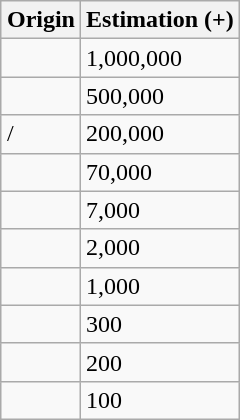<table class="wikitable" style="float:right;">
<tr>
<th>Origin</th>
<th>Estimation (+)</th>
</tr>
<tr>
<td></td>
<td>1,000,000</td>
</tr>
<tr>
<td></td>
<td>500,000</td>
</tr>
<tr>
<td> /<br></td>
<td>200,000</td>
</tr>
<tr>
<td></td>
<td>70,000</td>
</tr>
<tr>
<td></td>
<td>7,000</td>
</tr>
<tr>
<td></td>
<td>2,000</td>
</tr>
<tr>
<td></td>
<td>1,000</td>
</tr>
<tr>
<td></td>
<td>300</td>
</tr>
<tr>
<td></td>
<td>200</td>
</tr>
<tr>
<td></td>
<td>100</td>
</tr>
</table>
